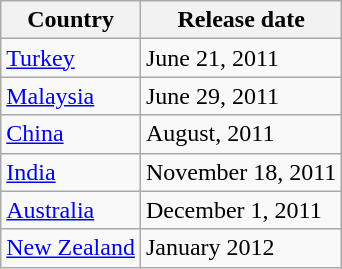<table class="wikitable sortable">
<tr>
<th>Country</th>
<th>Release date</th>
</tr>
<tr>
<td><a href='#'>Turkey</a></td>
<td>June 21, 2011</td>
</tr>
<tr>
<td><a href='#'>Malaysia</a></td>
<td>June 29, 2011</td>
</tr>
<tr>
<td><a href='#'>China</a></td>
<td>August, 2011</td>
</tr>
<tr>
<td><a href='#'>India</a></td>
<td>November 18, 2011</td>
</tr>
<tr>
<td><a href='#'>Australia</a></td>
<td>December 1, 2011</td>
</tr>
<tr>
<td><a href='#'>New Zealand</a></td>
<td>January 2012</td>
</tr>
</table>
